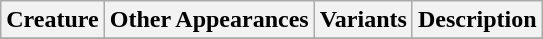<table class="wikitable">
<tr>
<th>Creature</th>
<th>Other Appearances</th>
<th>Variants</th>
<th>Description</th>
</tr>
<tr>
</tr>
</table>
